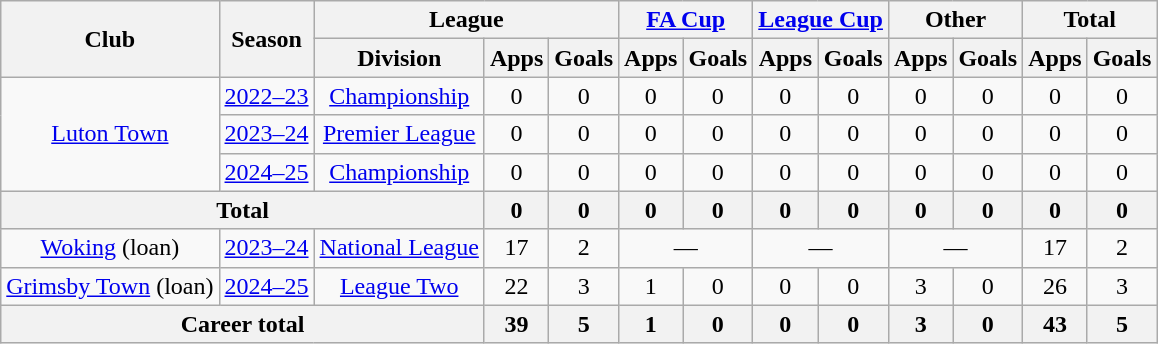<table class="wikitable" style="text-align: center">
<tr>
<th rowspan="2">Club</th>
<th rowspan="2">Season</th>
<th colspan="3">League</th>
<th colspan="2"><a href='#'>FA Cup</a></th>
<th colspan="2"><a href='#'>League Cup</a></th>
<th colspan="2">Other</th>
<th colspan="2">Total</th>
</tr>
<tr>
<th>Division</th>
<th>Apps</th>
<th>Goals</th>
<th>Apps</th>
<th>Goals</th>
<th>Apps</th>
<th>Goals</th>
<th>Apps</th>
<th>Goals</th>
<th>Apps</th>
<th>Goals</th>
</tr>
<tr>
<td rowspan="3"><a href='#'>Luton Town</a></td>
<td><a href='#'>2022–23</a></td>
<td><a href='#'>Championship</a></td>
<td>0</td>
<td>0</td>
<td>0</td>
<td>0</td>
<td>0</td>
<td>0</td>
<td>0</td>
<td>0</td>
<td>0</td>
<td>0</td>
</tr>
<tr>
<td><a href='#'>2023–24</a></td>
<td><a href='#'>Premier League</a></td>
<td>0</td>
<td>0</td>
<td>0</td>
<td>0</td>
<td>0</td>
<td>0</td>
<td>0</td>
<td>0</td>
<td>0</td>
<td>0</td>
</tr>
<tr>
<td><a href='#'>2024–25</a></td>
<td><a href='#'>Championship</a></td>
<td>0</td>
<td>0</td>
<td>0</td>
<td>0</td>
<td>0</td>
<td>0</td>
<td>0</td>
<td>0</td>
<td>0</td>
<td>0</td>
</tr>
<tr>
<th colspan="3">Total</th>
<th>0</th>
<th>0</th>
<th>0</th>
<th>0</th>
<th>0</th>
<th>0</th>
<th>0</th>
<th>0</th>
<th>0</th>
<th>0</th>
</tr>
<tr>
<td><a href='#'>Woking</a> (loan)</td>
<td><a href='#'>2023–24</a></td>
<td><a href='#'>National League</a></td>
<td>17</td>
<td>2</td>
<td colspan=2>—</td>
<td colspan=2>—</td>
<td colspan=2>—</td>
<td>17</td>
<td>2</td>
</tr>
<tr>
<td><a href='#'>Grimsby Town</a> (loan)</td>
<td><a href='#'>2024–25</a></td>
<td><a href='#'>League Two</a></td>
<td>22</td>
<td>3</td>
<td>1</td>
<td>0</td>
<td>0</td>
<td>0</td>
<td>3</td>
<td>0</td>
<td>26</td>
<td>3</td>
</tr>
<tr>
<th colspan="3">Career total</th>
<th>39</th>
<th>5</th>
<th>1</th>
<th>0</th>
<th>0</th>
<th>0</th>
<th>3</th>
<th>0</th>
<th>43</th>
<th>5</th>
</tr>
</table>
